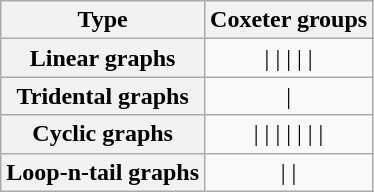<table class=wikitable>
<tr>
<th>Type</th>
<th>Coxeter groups</th>
</tr>
<tr align=center>
<th>Linear graphs</th>
<td> |  |  |  |  | </td>
</tr>
<tr align=center>
<th>Tridental graphs</th>
<td> | </td>
</tr>
<tr align=center>
<th>Cyclic graphs</th>
<td> |  |  |  |  |  |  | </td>
</tr>
<tr align=center>
<th>Loop-n-tail graphs</th>
<td> |  | </td>
</tr>
</table>
